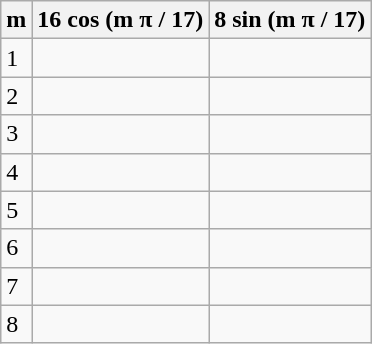<table class="wikitable">
<tr>
<th>m</th>
<th>16 cos (m π / 17)</th>
<th>8 sin (m π / 17)</th>
</tr>
<tr>
<td>1</td>
<td></td>
<td></td>
</tr>
<tr>
<td>2</td>
<td></td>
<td></td>
</tr>
<tr>
<td>3</td>
<td></td>
<td></td>
</tr>
<tr>
<td>4</td>
<td></td>
<td></td>
</tr>
<tr>
<td>5</td>
<td></td>
<td></td>
</tr>
<tr>
<td>6</td>
<td></td>
<td></td>
</tr>
<tr>
<td>7</td>
<td></td>
<td></td>
</tr>
<tr>
<td>8</td>
<td></td>
<td></td>
</tr>
</table>
